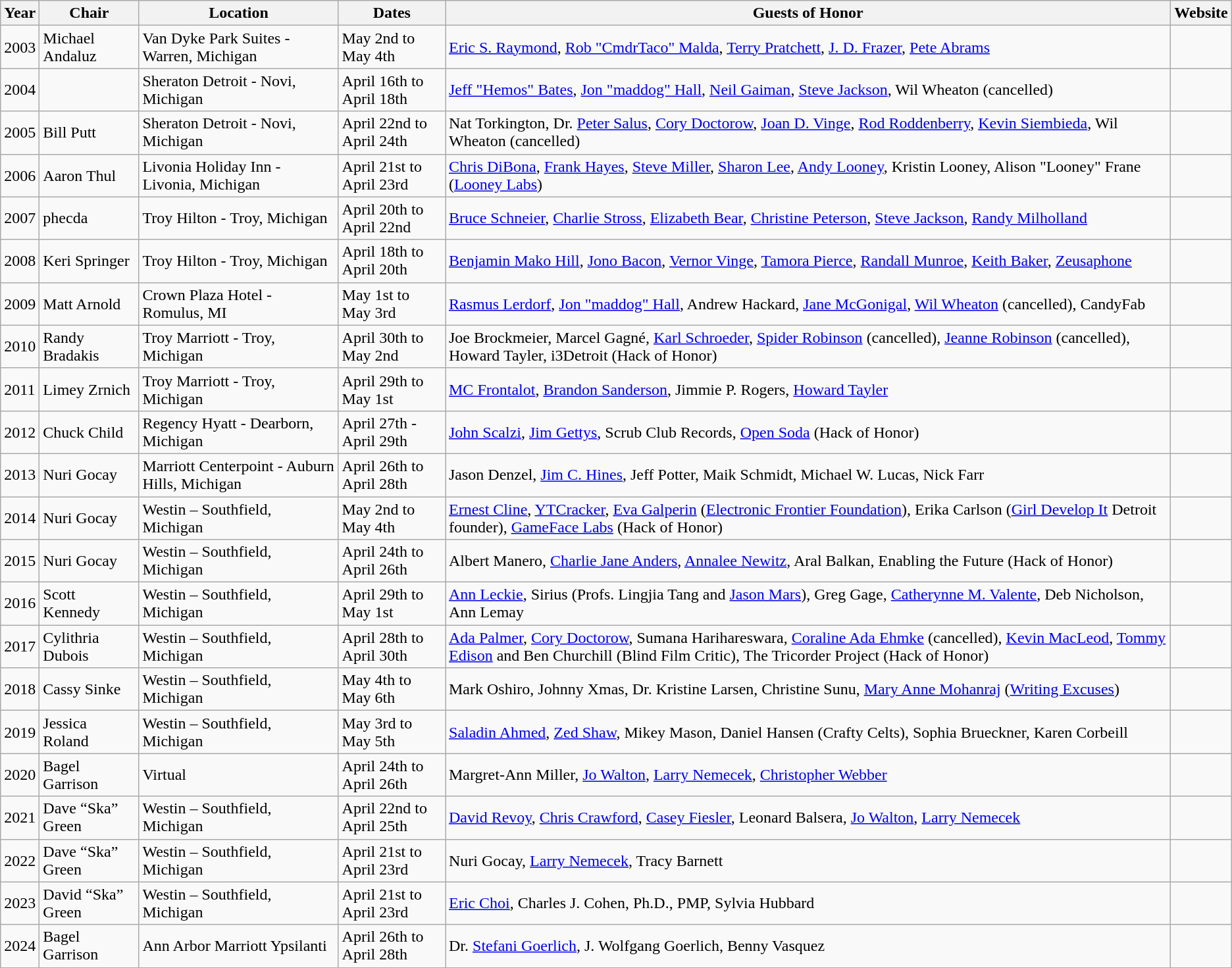<table class="wikitable">
<tr>
<th>Year</th>
<th>Chair</th>
<th>Location</th>
<th>Dates</th>
<th>Guests of Honor</th>
<th>Website</th>
</tr>
<tr>
<td>2003</td>
<td>Michael Andaluz</td>
<td>Van Dyke Park Suites - Warren, Michigan</td>
<td>May 2nd to May 4th</td>
<td><a href='#'>Eric S. Raymond</a>, <a href='#'>Rob "CmdrTaco" Malda</a>, <a href='#'>Terry Pratchett</a>, <a href='#'>J. D. Frazer</a>, <a href='#'>Pete Abrams</a></td>
<td></td>
</tr>
<tr>
<td>2004</td>
<td></td>
<td>Sheraton Detroit - Novi, Michigan</td>
<td>April 16th to April 18th</td>
<td><a href='#'>Jeff "Hemos" Bates</a>, <a href='#'>Jon "maddog" Hall</a>, <a href='#'>Neil Gaiman</a>, <a href='#'>Steve Jackson</a>, Wil Wheaton (cancelled)</td>
<td></td>
</tr>
<tr>
<td>2005</td>
<td>Bill Putt</td>
<td>Sheraton Detroit - Novi, Michigan</td>
<td>April 22nd to April 24th</td>
<td>Nat Torkington, Dr. <a href='#'>Peter Salus</a>, <a href='#'>Cory Doctorow</a>, <a href='#'>Joan D. Vinge</a>, <a href='#'>Rod Roddenberry</a>, <a href='#'>Kevin Siembieda</a>, Wil Wheaton (cancelled)</td>
<td></td>
</tr>
<tr>
<td>2006</td>
<td>Aaron Thul</td>
<td>Livonia Holiday Inn - Livonia, Michigan</td>
<td>April 21st to April 23rd</td>
<td><a href='#'>Chris DiBona</a>, <a href='#'>Frank Hayes</a>, <a href='#'>Steve Miller</a>, <a href='#'>Sharon Lee</a>, <a href='#'>Andy Looney</a>, Kristin Looney, Alison "Looney" Frane (<a href='#'>Looney Labs</a>)</td>
<td></td>
</tr>
<tr>
<td>2007</td>
<td>phecda</td>
<td>Troy Hilton - Troy, Michigan</td>
<td>April 20th to April 22nd</td>
<td><a href='#'>Bruce Schneier</a>, <a href='#'>Charlie Stross</a>, <a href='#'>Elizabeth Bear</a>, <a href='#'>Christine Peterson</a>, <a href='#'>Steve Jackson</a>, <a href='#'>Randy Milholland</a></td>
<td></td>
</tr>
<tr>
<td>2008</td>
<td>Keri Springer</td>
<td>Troy Hilton - Troy, Michigan</td>
<td>April 18th to April 20th</td>
<td><a href='#'>Benjamin Mako Hill</a>, <a href='#'>Jono Bacon</a>, <a href='#'>Vernor Vinge</a>, <a href='#'>Tamora Pierce</a>, <a href='#'>Randall Munroe</a>, <a href='#'>Keith Baker</a>, <a href='#'>Zeusaphone</a></td>
<td></td>
</tr>
<tr>
<td>2009</td>
<td>Matt Arnold</td>
<td>Crown Plaza Hotel - Romulus, MI</td>
<td>May 1st to May 3rd</td>
<td><a href='#'>Rasmus Lerdorf</a>, <a href='#'>Jon "maddog" Hall</a>, Andrew Hackard, <a href='#'>Jane McGonigal</a>, <a href='#'>Wil Wheaton</a> (cancelled), CandyFab</td>
<td></td>
</tr>
<tr>
<td>2010</td>
<td>Randy Bradakis</td>
<td>Troy Marriott - Troy, Michigan</td>
<td>April 30th to May 2nd</td>
<td>Joe Brockmeier, Marcel Gagné, <a href='#'>Karl Schroeder</a>, <a href='#'>Spider Robinson</a> (cancelled), <a href='#'>Jeanne Robinson</a> (cancelled), Howard Tayler, i3Detroit (Hack of Honor)</td>
<td></td>
</tr>
<tr>
<td>2011</td>
<td>Limey Zrnich</td>
<td>Troy Marriott - Troy, Michigan</td>
<td>April 29th to May 1st</td>
<td><a href='#'>MC Frontalot</a>, <a href='#'>Brandon Sanderson</a>, Jimmie P. Rogers, <a href='#'>Howard Tayler</a></td>
<td></td>
</tr>
<tr>
<td>2012</td>
<td>Chuck Child</td>
<td>Regency Hyatt - Dearborn, Michigan</td>
<td>April 27th - April 29th</td>
<td><a href='#'>John Scalzi</a>, <a href='#'>Jim Gettys</a>, Scrub Club Records, <a href='#'>Open Soda</a> (Hack of Honor)</td>
<td></td>
</tr>
<tr>
<td>2013</td>
<td>Nuri Gocay</td>
<td>Marriott Centerpoint - Auburn Hills, Michigan</td>
<td>April 26th to April 28th</td>
<td>Jason Denzel, <a href='#'>Jim C. Hines</a>, Jeff Potter, Maik Schmidt, Michael W. Lucas, Nick Farr</td>
<td></td>
</tr>
<tr>
<td>2014</td>
<td>Nuri Gocay</td>
<td>Westin – Southfield, Michigan</td>
<td>May 2nd to May 4th</td>
<td><a href='#'>Ernest Cline</a>, <a href='#'>YTCracker</a>, <a href='#'>Eva Galperin</a> (<a href='#'>Electronic Frontier Foundation</a>), Erika Carlson (<a href='#'>Girl Develop It</a> Detroit founder), <a href='#'>GameFace Labs</a> (Hack of Honor)</td>
<td></td>
</tr>
<tr>
<td>2015</td>
<td>Nuri Gocay</td>
<td>Westin – Southfield, Michigan</td>
<td>April 24th to April 26th</td>
<td>Albert Manero, <a href='#'>Charlie Jane Anders</a>, <a href='#'>Annalee Newitz</a>, Aral Balkan, Enabling the Future (Hack of Honor)</td>
<td></td>
</tr>
<tr>
<td>2016</td>
<td>Scott Kennedy</td>
<td>Westin – Southfield, Michigan</td>
<td>April 29th to May 1st</td>
<td><a href='#'>Ann Leckie</a>, Sirius (Profs. Lingjia Tang and <a href='#'>Jason Mars</a>), Greg Gage, <a href='#'>Catherynne M. Valente</a>, Deb Nicholson, Ann Lemay</td>
<td></td>
</tr>
<tr>
<td>2017</td>
<td>Cylithria Dubois</td>
<td>Westin – Southfield, Michigan</td>
<td>April 28th to April 30th</td>
<td><a href='#'>Ada Palmer</a>, <a href='#'>Cory Doctorow</a>, Sumana Harihareswara, <a href='#'>Coraline Ada Ehmke</a> (cancelled), <a href='#'>Kevin MacLeod</a>, <a href='#'>Tommy Edison</a> and Ben Churchill (Blind Film Critic),  The Tricorder Project (Hack of Honor)</td>
<td></td>
</tr>
<tr>
<td>2018</td>
<td>Cassy Sinke</td>
<td>Westin – Southfield, Michigan</td>
<td>May 4th to May 6th</td>
<td>Mark Oshiro, Johnny Xmas, Dr. Kristine Larsen, Christine Sunu, <a href='#'>Mary Anne Mohanraj</a> (<a href='#'>Writing Excuses</a>)</td>
<td></td>
</tr>
<tr>
<td>2019</td>
<td>Jessica Roland</td>
<td>Westin – Southfield, Michigan</td>
<td>May 3rd to May 5th</td>
<td><a href='#'>Saladin Ahmed</a>, <a href='#'>Zed Shaw</a>, Mikey Mason, Daniel Hansen (Crafty Celts), Sophia Brueckner, Karen Corbeill</td>
<td></td>
</tr>
<tr>
<td>2020</td>
<td>Bagel Garrison</td>
<td>Virtual</td>
<td>April 24th to April 26th</td>
<td>Margret-Ann Miller, <a href='#'>Jo Walton</a>, <a href='#'>Larry Nemecek</a>, <a href='#'>Christopher Webber</a></td>
<td></td>
</tr>
<tr>
<td>2021</td>
<td>Dave “Ska” Green</td>
<td>Westin – Southfield, Michigan</td>
<td>April 22nd to April 25th</td>
<td><a href='#'>David Revoy</a>, <a href='#'> Chris Crawford</a>, <a href='#'>Casey Fiesler</a>, Leonard Balsera, <a href='#'>Jo Walton</a>, <a href='#'>Larry Nemecek</a></td>
<td></td>
</tr>
<tr>
<td>2022</td>
<td>Dave “Ska” Green</td>
<td>Westin – Southfield, Michigan</td>
<td>April 21st to April 23rd</td>
<td>Nuri Gocay, <a href='#'>Larry Nemecek</a>, Tracy Barnett</td>
<td></td>
</tr>
<tr>
<td>2023</td>
<td>David “Ska” Green</td>
<td>Westin – Southfield, Michigan</td>
<td>April 21st to April 23rd</td>
<td><a href='#'> Eric Choi</a>, Charles J. Cohen, Ph.D., PMP, Sylvia Hubbard</td>
<td></td>
</tr>
<tr>
<td>2024</td>
<td>Bagel Garrison</td>
<td>Ann Arbor Marriott Ypsilanti</td>
<td>April 26th to April 28th</td>
<td>Dr. <a href='#'>Stefani Goerlich</a>, J. Wolfgang Goerlich, Benny Vasquez</td>
<td></td>
</tr>
</table>
